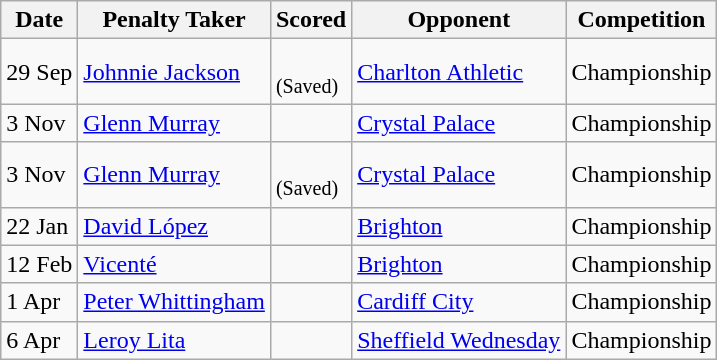<table class="wikitable">
<tr>
<th>Date</th>
<th>Penalty Taker</th>
<th>Scored</th>
<th>Opponent</th>
<th>Competition</th>
</tr>
<tr>
<td>29 Sep</td>
<td><a href='#'>Johnnie Jackson</a></td>
<td> <br><small>(Saved)</small></td>
<td><a href='#'>Charlton Athletic</a></td>
<td>Championship</td>
</tr>
<tr>
<td>3 Nov</td>
<td><a href='#'>Glenn Murray</a></td>
<td></td>
<td><a href='#'>Crystal Palace</a></td>
<td>Championship</td>
</tr>
<tr>
<td>3 Nov</td>
<td><a href='#'>Glenn Murray</a></td>
<td> <br><small>(Saved)</small></td>
<td><a href='#'>Crystal Palace</a></td>
<td>Championship</td>
</tr>
<tr>
<td>22 Jan</td>
<td><a href='#'>David López</a></td>
<td></td>
<td><a href='#'>Brighton</a></td>
<td>Championship</td>
</tr>
<tr>
<td>12 Feb</td>
<td><a href='#'>Vicenté</a></td>
<td></td>
<td><a href='#'>Brighton</a></td>
<td>Championship</td>
</tr>
<tr>
<td>1 Apr</td>
<td><a href='#'>Peter Whittingham</a></td>
<td></td>
<td><a href='#'>Cardiff City</a></td>
<td>Championship</td>
</tr>
<tr>
<td>6 Apr</td>
<td><a href='#'>Leroy Lita</a></td>
<td></td>
<td><a href='#'>Sheffield Wednesday</a></td>
<td>Championship</td>
</tr>
</table>
